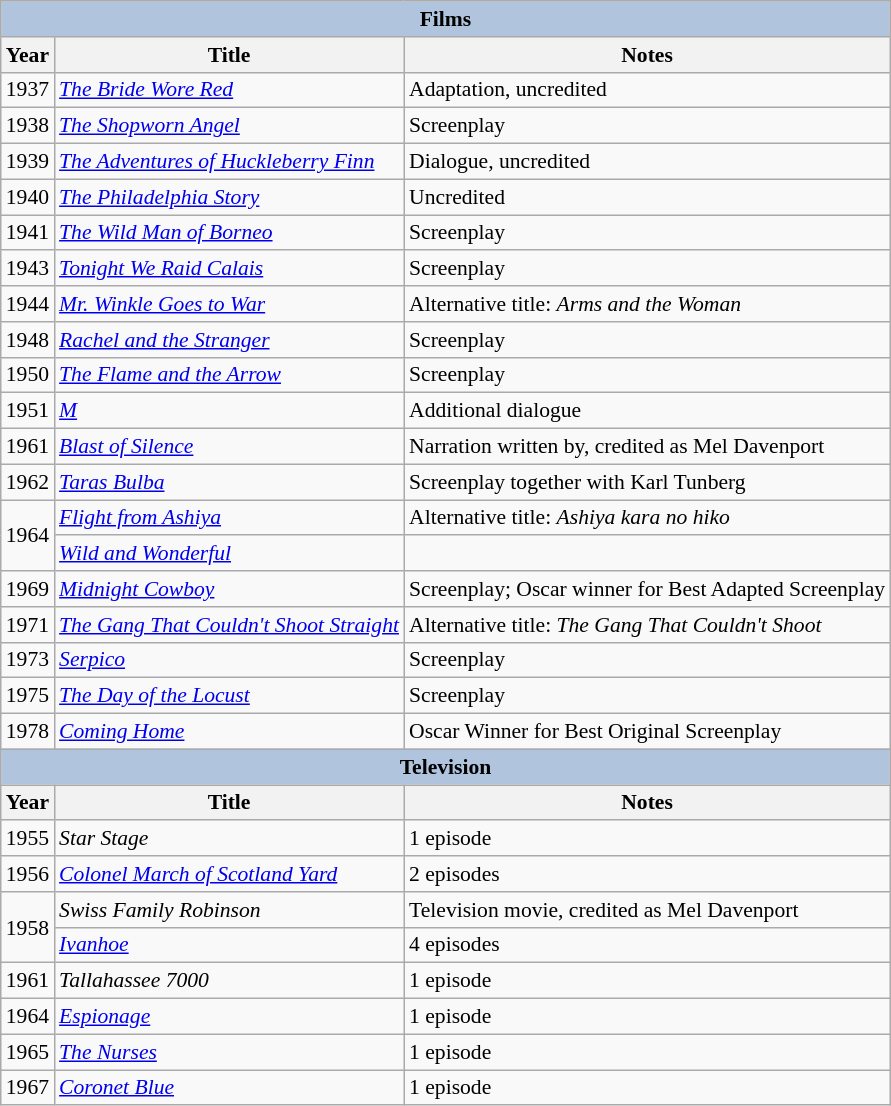<table class="wikitable" style="font-size: 90%;">
<tr>
<th colspan="3" style="background: LightSteelBlue;">Films</th>
</tr>
<tr>
<th>Year</th>
<th>Title</th>
<th>Notes</th>
</tr>
<tr>
<td>1937</td>
<td><em><a href='#'>The Bride Wore Red</a></em></td>
<td>Adaptation, uncredited</td>
</tr>
<tr>
<td>1938</td>
<td><em><a href='#'>The Shopworn Angel</a></em></td>
<td>Screenplay</td>
</tr>
<tr>
<td>1939</td>
<td><em><a href='#'>The Adventures of Huckleberry Finn</a></em></td>
<td>Dialogue, uncredited</td>
</tr>
<tr>
<td>1940</td>
<td><em><a href='#'>The Philadelphia Story</a></em></td>
<td>Uncredited</td>
</tr>
<tr>
<td>1941</td>
<td><em><a href='#'>The Wild Man of Borneo</a></em></td>
<td>Screenplay</td>
</tr>
<tr>
<td>1943</td>
<td><em><a href='#'>Tonight We Raid Calais</a></em></td>
<td>Screenplay</td>
</tr>
<tr>
<td>1944</td>
<td><em><a href='#'>Mr. Winkle Goes to War</a></em></td>
<td>Alternative title: <em>Arms and the Woman</em></td>
</tr>
<tr>
<td>1948</td>
<td><em><a href='#'>Rachel and the Stranger</a></em></td>
<td>Screenplay</td>
</tr>
<tr>
<td>1950</td>
<td><em><a href='#'>The Flame and the Arrow</a></em></td>
<td>Screenplay</td>
</tr>
<tr>
<td>1951</td>
<td><em><a href='#'>M</a></em></td>
<td>Additional dialogue</td>
</tr>
<tr>
<td>1961</td>
<td><em><a href='#'>Blast of Silence</a></em></td>
<td>Narration written by, credited as Mel Davenport</td>
</tr>
<tr>
<td>1962</td>
<td><em><a href='#'>Taras Bulba</a></em></td>
<td>Screenplay together with Karl Tunberg</td>
</tr>
<tr>
<td rowspan=2>1964</td>
<td><em><a href='#'>Flight from Ashiya</a></em></td>
<td>Alternative title: <em>Ashiya kara no hiko</em></td>
</tr>
<tr>
<td><em><a href='#'>Wild and Wonderful</a></em></td>
<td></td>
</tr>
<tr>
<td>1969</td>
<td><em><a href='#'>Midnight Cowboy</a></em></td>
<td>Screenplay; Oscar winner for Best Adapted Screenplay</td>
</tr>
<tr>
<td>1971</td>
<td><em><a href='#'>The Gang That Couldn't Shoot Straight</a></em></td>
<td>Alternative title: <em>The Gang That Couldn't Shoot</em></td>
</tr>
<tr>
<td>1973</td>
<td><em><a href='#'>Serpico</a></em></td>
<td>Screenplay</td>
</tr>
<tr>
<td>1975</td>
<td><em><a href='#'>The Day of the Locust</a></em></td>
<td>Screenplay</td>
</tr>
<tr>
<td>1978</td>
<td><em><a href='#'>Coming Home</a></em></td>
<td>Oscar Winner for Best Original Screenplay</td>
</tr>
<tr>
<th colspan="3" style="background: LightSteelBlue;">Television</th>
</tr>
<tr>
<th>Year</th>
<th>Title</th>
<th>Notes</th>
</tr>
<tr>
<td>1955</td>
<td><em>Star Stage</em></td>
<td>1 episode</td>
</tr>
<tr>
<td>1956</td>
<td><em><a href='#'>Colonel March of Scotland Yard</a></em></td>
<td>2 episodes</td>
</tr>
<tr>
<td rowspan=2>1958</td>
<td><em>Swiss Family Robinson</em></td>
<td>Television movie, credited as Mel Davenport</td>
</tr>
<tr>
<td><em><a href='#'>Ivanhoe</a></em></td>
<td>4 episodes</td>
</tr>
<tr>
<td>1961</td>
<td><em>Tallahassee 7000</em></td>
<td>1 episode</td>
</tr>
<tr>
<td>1964</td>
<td><em><a href='#'>Espionage</a></em></td>
<td>1 episode</td>
</tr>
<tr>
<td>1965</td>
<td><em><a href='#'>The Nurses</a></em></td>
<td>1 episode</td>
</tr>
<tr>
<td>1967</td>
<td><em><a href='#'>Coronet Blue</a></em></td>
<td>1 episode</td>
</tr>
</table>
